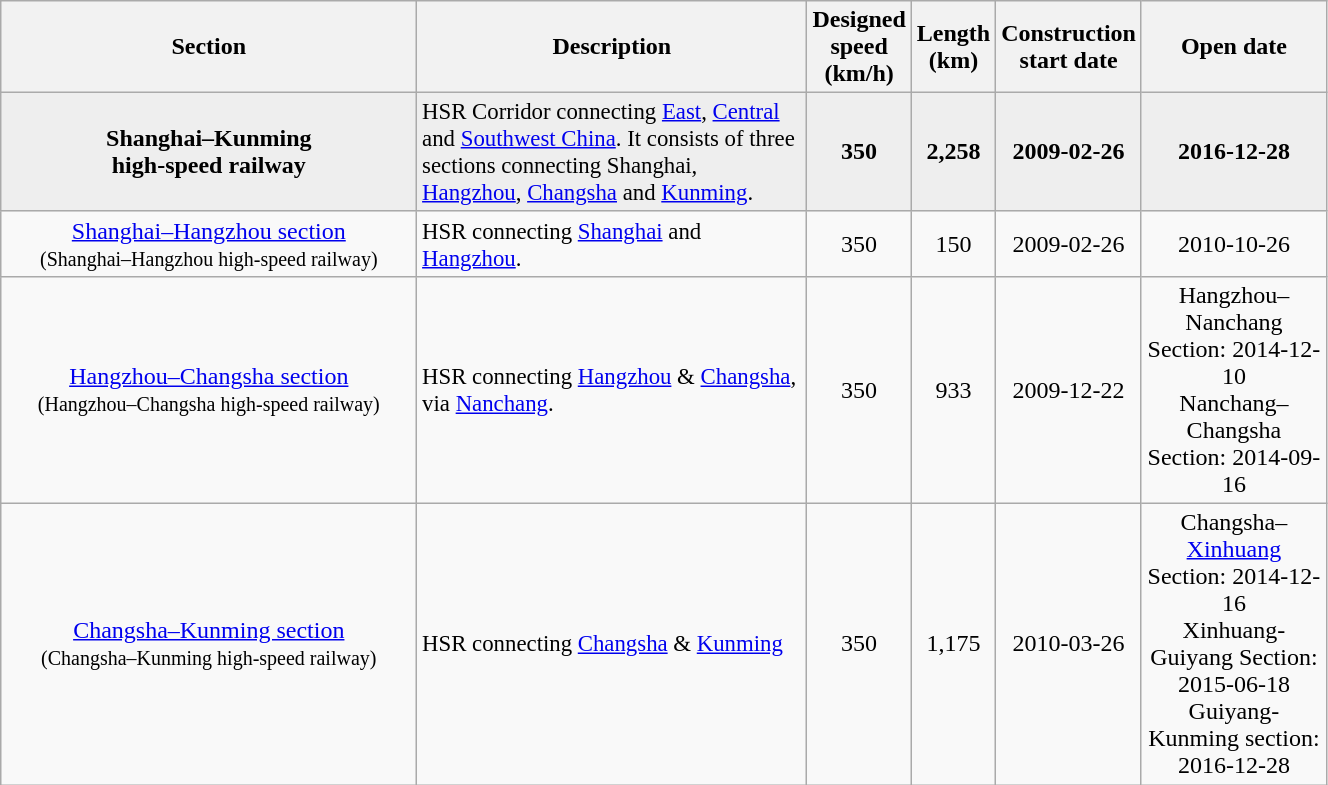<table class="wikitable sortable" width=70% style="font-size:100%;text-align: center;">
<tr>
<th width="270"><strong>Section</strong></th>
<th><strong>Description</strong></th>
<th><strong>Designed<br>speed<br>(km/h)</strong><br></th>
<th><strong>Length<br>(km)</strong><br></th>
<th><strong>Construction<br>start date</strong><br></th>
<th><strong>Open date</strong><br></th>
</tr>
<tr style="background:#eee;">
<td style="font-size:100%;"><strong>Shanghai–Kunming<br>high-speed railway</strong><br></td>
<td style="font-size:95%; text-align:left">HSR Corridor connecting <a href='#'>East</a>, <a href='#'>Central</a> and <a href='#'>Southwest China</a>. It consists of three sections connecting Shanghai, <a href='#'>Hangzhou</a>, <a href='#'>Changsha</a> and <a href='#'>Kunming</a>.</td>
<td><strong>350</strong></td>
<td><strong>2,258</strong></td>
<td><strong>2009-02-26</strong></td>
<td><strong>2016-12-28</strong></td>
</tr>
<tr>
<td><a href='#'>Shanghai–Hangzhou section</a><br><small>(Shanghai–Hangzhou high-speed railway)</small></td>
<td style="font-size:95%; text-align:left">HSR connecting <a href='#'>Shanghai</a> and <a href='#'>Hangzhou</a>.</td>
<td>350</td>
<td>150</td>
<td>2009-02-26</td>
<td>2010-10-26</td>
</tr>
<tr>
<td><a href='#'>Hangzhou–Changsha section</a><br><small>(Hangzhou–Changsha high-speed railway)</small></td>
<td style="font-size:95%; text-align:left">HSR connecting <a href='#'>Hangzhou</a> & <a href='#'>Changsha</a>, via <a href='#'>Nanchang</a>.</td>
<td>350</td>
<td>933</td>
<td>2009-12-22</td>
<td>Hangzhou–Nanchang Section: 2014-12-10<br>Nanchang–Changsha Section: 2014-09-16</td>
</tr>
<tr>
<td><a href='#'>Changsha–Kunming section</a><br><small>(Changsha–Kunming high-speed railway)</small></td>
<td style="font-size:95%; text-align:left">HSR connecting <a href='#'>Changsha</a> & <a href='#'>Kunming</a></td>
<td>350</td>
<td>1,175</td>
<td>2010-03-26</td>
<td>Changsha–<a href='#'>Xinhuang</a> Section: 2014-12-16<br>Xinhuang-Guiyang Section: 2015-06-18<br>Guiyang-Kunming section: 2016-12-28</td>
</tr>
</table>
